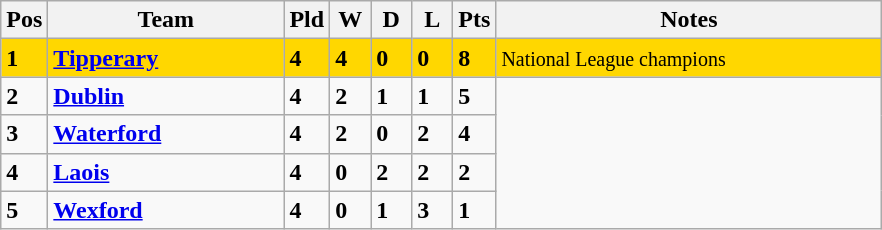<table class="wikitable" style="text-align: centre;">
<tr>
<th width=20>Pos</th>
<th width=150>Team</th>
<th width=20>Pld</th>
<th width=20>W</th>
<th width=20>D</th>
<th width=20>L</th>
<th width=20>Pts</th>
<th width=250>Notes</th>
</tr>
<tr style="background:gold;">
<td><strong>1</strong></td>
<td align=left><strong> <a href='#'>Tipperary</a> </strong></td>
<td><strong>4</strong></td>
<td><strong>4</strong></td>
<td><strong>0</strong></td>
<td><strong>0</strong></td>
<td><strong>8</strong></td>
<td><small> National League champions</small></td>
</tr>
<tr style>
<td><strong>2</strong></td>
<td align=left><strong> <a href='#'>Dublin</a> </strong></td>
<td><strong>4</strong></td>
<td><strong>2</strong></td>
<td><strong>1</strong></td>
<td><strong>1</strong></td>
<td><strong>5</strong></td>
</tr>
<tr>
<td><strong>3</strong></td>
<td align=left><strong> <a href='#'>Waterford</a> </strong></td>
<td><strong>4</strong></td>
<td><strong>2</strong></td>
<td><strong>0</strong></td>
<td><strong>2</strong></td>
<td><strong>4</strong></td>
</tr>
<tr>
<td><strong>4</strong></td>
<td align=left><strong> <a href='#'>Laois</a> </strong></td>
<td><strong>4</strong></td>
<td><strong>0</strong></td>
<td><strong>2</strong></td>
<td><strong>2</strong></td>
<td><strong>2</strong></td>
</tr>
<tr>
<td><strong>5</strong></td>
<td align=left><strong> <a href='#'>Wexford</a> </strong></td>
<td><strong>4</strong></td>
<td><strong>0</strong></td>
<td><strong>1</strong></td>
<td><strong>3</strong></td>
<td><strong>1</strong></td>
</tr>
</table>
